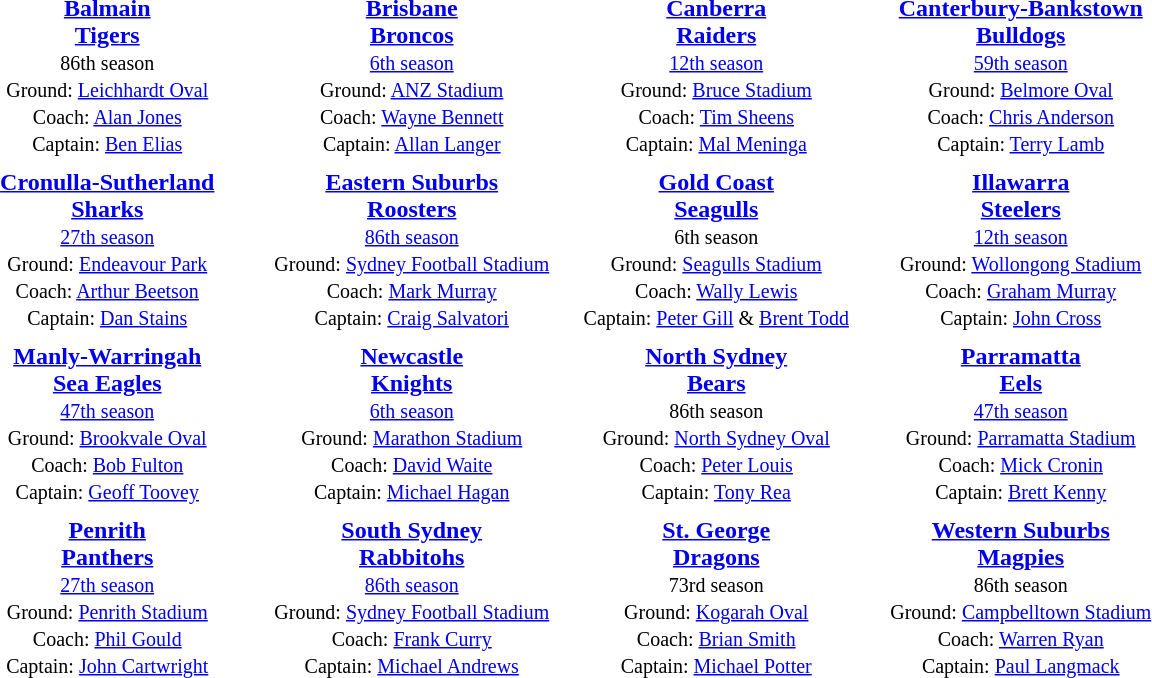<table align="center" class="toccolours" style="text-valign: center;" cellpadding=3 cellspacing=2>
<tr>
<th width=195></th>
<th width=195></th>
<th width=195></th>
<th width=195></th>
</tr>
<tr>
<td align="center"><strong><a href='#'>Balmain<br>Tigers</a></strong><br><small>86th season<br>Ground: <a href='#'>Leichhardt Oval</a><br>
Coach: <a href='#'>Alan Jones</a><br>Captain: <a href='#'>Ben Elias</a></small></td>
<td align="center"><strong><a href='#'>Brisbane<br>Broncos</a></strong><br><small><a href='#'>6th season</a><br>Ground: <a href='#'>ANZ Stadium</a><br>
Coach: <a href='#'>Wayne Bennett</a><br>Captain: <a href='#'>Allan Langer</a></small></td>
<td align="center"><strong><a href='#'>Canberra<br>Raiders</a></strong><br><small><a href='#'>12th season</a><br>Ground: <a href='#'>Bruce Stadium</a><br>
Coach: <a href='#'>Tim Sheens</a><br>Captain: <a href='#'>Mal Meninga</a></small></td>
<td align="center"><strong><a href='#'>Canterbury-Bankstown<br>Bulldogs</a></strong><br><small><a href='#'>59th season</a><br>Ground: <a href='#'>Belmore Oval</a><br>
Coach: <a href='#'>Chris Anderson</a><br>Captain: <a href='#'>Terry Lamb</a></small></td>
</tr>
<tr>
<td align="center"><strong><a href='#'>Cronulla-Sutherland<br>Sharks</a></strong><br><small><a href='#'>27th season</a><br>Ground: <a href='#'>Endeavour Park</a><br>
Coach: <a href='#'>Arthur Beetson</a><br>Captain: <a href='#'>Dan Stains</a></small></td>
<td align="center"><strong><a href='#'>Eastern Suburbs<br>Roosters</a></strong><br><small><a href='#'>86th season</a><br>Ground: <a href='#'>Sydney Football Stadium</a><br>
Coach: <a href='#'>Mark Murray</a><br>Captain: <a href='#'>Craig Salvatori</a></small></td>
<td align="center"><strong><a href='#'>Gold Coast<br>Seagulls</a></strong><br><small>6th season<br>Ground: <a href='#'>Seagulls Stadium</a><br>
Coach: <a href='#'>Wally Lewis</a><br>Captain: <a href='#'>Peter Gill</a> & <a href='#'>Brent Todd</a></small></td>
<td align="center"><strong><a href='#'>Illawarra<br>Steelers</a></strong><br><small><a href='#'>12th season</a><br>Ground: <a href='#'>Wollongong Stadium</a><br>
Coach: <a href='#'>Graham Murray</a><br>Captain: <a href='#'>John Cross</a></small></td>
</tr>
<tr>
<td align="center"><strong><a href='#'>Manly-Warringah<br>Sea Eagles</a></strong><br><small><a href='#'>47th season</a><br>Ground: <a href='#'>Brookvale Oval</a><br>
Coach: <a href='#'>Bob Fulton</a><br>Captain: <a href='#'>Geoff Toovey</a></small></td>
<td align="center"><strong><a href='#'>Newcastle<br>Knights</a></strong><br><small><a href='#'>6th season</a><br>Ground: <a href='#'>Marathon Stadium</a><br>
Coach: <a href='#'>David Waite</a><br>Captain: <a href='#'>Michael Hagan</a></small></td>
<td align="center"><strong><a href='#'>North Sydney<br>Bears</a></strong><br><small>86th season<br>Ground: <a href='#'>North Sydney Oval</a><br>
Coach: <a href='#'>Peter Louis</a><br>Captain: <a href='#'>Tony Rea</a></small></td>
<td align="center"><strong><a href='#'>Parramatta<br>Eels</a></strong><br><small><a href='#'>47th season</a><br>Ground: <a href='#'>Parramatta Stadium</a><br>
Coach: <a href='#'>Mick Cronin</a><br>Captain: <a href='#'>Brett Kenny</a></small></td>
</tr>
<tr>
<td align="center"><strong><a href='#'>Penrith<br>Panthers</a></strong><br><small><a href='#'>27th season</a><br>Ground: <a href='#'>Penrith Stadium</a><br>
Coach: <a href='#'>Phil Gould</a><br>Captain: <a href='#'>John Cartwright</a></small></td>
<td align="center"><strong><a href='#'>South Sydney<br>Rabbitohs</a></strong><br><small><a href='#'>86th season</a><br>Ground: <a href='#'>Sydney Football Stadium</a><br>
Coach: <a href='#'>Frank Curry</a><br>Captain: <a href='#'>Michael Andrews</a></small></td>
<td align="center"><strong><a href='#'>St. George<br>Dragons</a></strong><br><small>73rd season<br>Ground: <a href='#'>Kogarah Oval</a><br>
Coach: <a href='#'>Brian Smith</a><br>Captain: <a href='#'>Michael Potter</a></small></td>
<td align="center"><strong><a href='#'>Western Suburbs<br>Magpies</a></strong><br><small>86th season<br>Ground: <a href='#'>Campbelltown Stadium</a><br>
Coach: <a href='#'>Warren Ryan</a><br>Captain: <a href='#'>Paul Langmack</a></small></td>
</tr>
</table>
